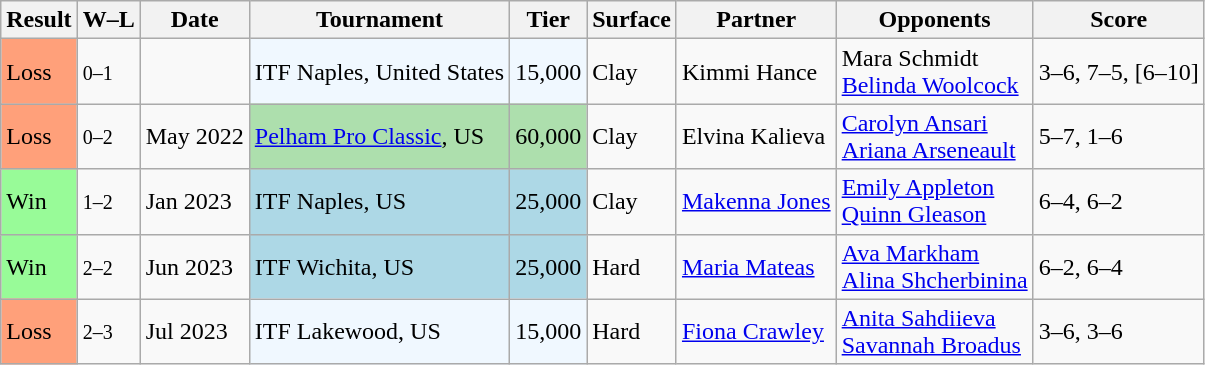<table class="sortable wikitable">
<tr>
<th>Result</th>
<th class="unsortable">W–L</th>
<th>Date</th>
<th>Tournament</th>
<th>Tier</th>
<th>Surface</th>
<th>Partner</th>
<th>Opponents</th>
<th class="unsortable">Score</th>
</tr>
<tr>
<td style="background:#ffa07a">Loss</td>
<td><small>0–1</small></td>
<td></td>
<td style="background:#f0f8ff;">ITF Naples, United States</td>
<td style="background:#f0f8ff;">15,000</td>
<td>Clay</td>
<td> Kimmi Hance</td>
<td> Mara Schmidt <br>  <a href='#'>Belinda Woolcock</a></td>
<td>3–6, 7–5, [6–10]</td>
</tr>
<tr>
<td style="background:#ffa07a">Loss</td>
<td><small>0–2</small></td>
<td>May 2022</td>
<td style="background:#addfad;"><a href='#'>Pelham Pro Classic</a>, US</td>
<td style="background:#addfad;">60,000</td>
<td>Clay</td>
<td> Elvina Kalieva</td>
<td> <a href='#'>Carolyn Ansari</a> <br>  <a href='#'>Ariana Arseneault</a></td>
<td>5–7, 1–6</td>
</tr>
<tr>
<td bgcolor=98FB98>Win</td>
<td><small>1–2</small></td>
<td>Jan 2023</td>
<td style="background:lightblue;">ITF Naples, US</td>
<td style="background:lightblue;">25,000</td>
<td>Clay</td>
<td> <a href='#'>Makenna Jones</a></td>
<td> <a href='#'>Emily Appleton</a> <br>  <a href='#'>Quinn Gleason</a></td>
<td>6–4, 6–2</td>
</tr>
<tr>
<td bgcolor="98FB98">Win</td>
<td><small>2–2</small></td>
<td>Jun 2023</td>
<td style="background:lightblue;">ITF Wichita, US</td>
<td style="background:lightblue;">25,000</td>
<td>Hard</td>
<td> <a href='#'>Maria Mateas</a></td>
<td> <a href='#'>Ava Markham</a> <br>  <a href='#'>Alina Shcherbinina</a></td>
<td>6–2, 6–4</td>
</tr>
<tr>
<td style="background:#ffa07a">Loss</td>
<td><small>2–3</small></td>
<td>Jul 2023</td>
<td style="background:#f0f8ff;">ITF Lakewood, US</td>
<td style="background:#f0f8ff;">15,000</td>
<td>Hard</td>
<td> <a href='#'>Fiona Crawley</a></td>
<td> <a href='#'>Anita Sahdiieva</a> <br>  <a href='#'>Savannah Broadus</a></td>
<td>3–6, 3–6</td>
</tr>
</table>
